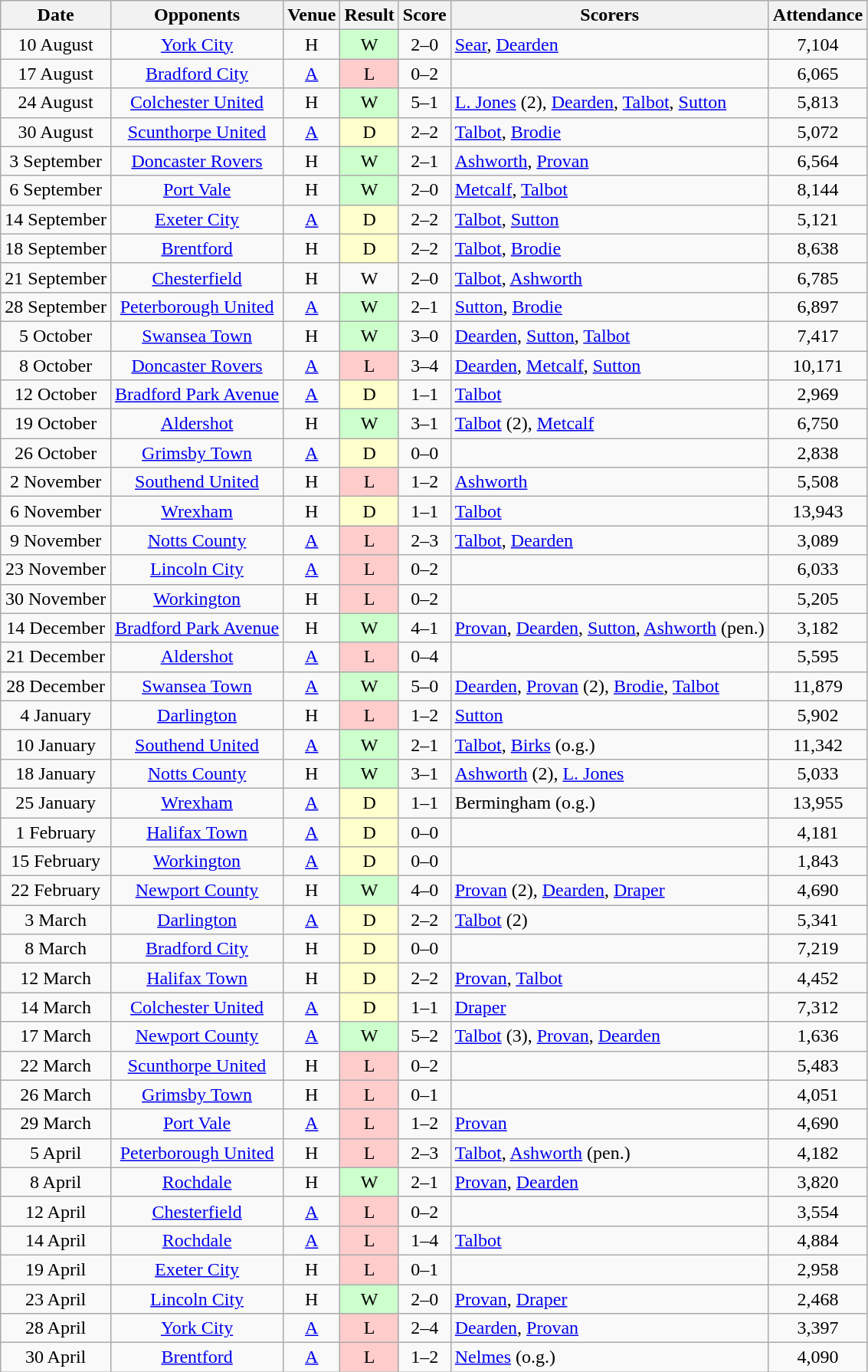<table class="wikitable" style="text-align:center">
<tr>
<th>Date</th>
<th>Opponents</th>
<th>Venue</th>
<th>Result</th>
<th>Score</th>
<th>Scorers</th>
<th>Attendance</th>
</tr>
<tr>
<td>10 August</td>
<td><a href='#'>York City</a></td>
<td>H</td>
<td style="background-color:#CCFFCC">W</td>
<td>2–0</td>
<td align="left"><a href='#'>Sear</a>, <a href='#'>Dearden</a></td>
<td>7,104</td>
</tr>
<tr>
<td>17 August</td>
<td><a href='#'>Bradford City</a></td>
<td><a href='#'>A</a></td>
<td style="background-color:#FFCCCC">L</td>
<td>0–2</td>
<td align="left"></td>
<td>6,065</td>
</tr>
<tr>
<td>24 August</td>
<td><a href='#'>Colchester United</a></td>
<td>H</td>
<td style="background-color:#CCFFCC">W</td>
<td>5–1</td>
<td align="left"><a href='#'>L. Jones</a> (2), <a href='#'>Dearden</a>, <a href='#'>Talbot</a>, <a href='#'>Sutton</a></td>
<td>5,813</td>
</tr>
<tr>
<td>30 August</td>
<td><a href='#'>Scunthorpe United</a></td>
<td><a href='#'>A</a></td>
<td style="background-color:#FFFFCC">D</td>
<td>2–2</td>
<td align="left"><a href='#'>Talbot</a>, <a href='#'>Brodie</a></td>
<td>5,072</td>
</tr>
<tr>
<td>3 September</td>
<td><a href='#'>Doncaster Rovers</a></td>
<td>H</td>
<td style="background-color:#CCFFCC">W</td>
<td>2–1</td>
<td align="left"><a href='#'>Ashworth</a>, <a href='#'>Provan</a></td>
<td>6,564</td>
</tr>
<tr>
<td>6 September</td>
<td><a href='#'>Port Vale</a></td>
<td>H</td>
<td style="background-color:#CCFFCC">W</td>
<td>2–0</td>
<td align="left"><a href='#'>Metcalf</a>, <a href='#'>Talbot</a></td>
<td>8,144</td>
</tr>
<tr>
<td>14 September</td>
<td><a href='#'>Exeter City</a></td>
<td><a href='#'>A</a></td>
<td style="background-color:#FFFFCC">D</td>
<td>2–2</td>
<td align="left"><a href='#'>Talbot</a>, <a href='#'>Sutton</a></td>
<td>5,121</td>
</tr>
<tr>
<td>18 September</td>
<td><a href='#'>Brentford</a></td>
<td>H</td>
<td style="background-color:#FFFFCC">D</td>
<td>2–2</td>
<td align="left"><a href='#'>Talbot</a>, <a href='#'>Brodie</a></td>
<td>8,638</td>
</tr>
<tr>
<td>21 September</td>
<td><a href='#'>Chesterfield</a></td>
<td>H</td>
<td style="background-color:#ССFFCC">W</td>
<td>2–0</td>
<td align="left"><a href='#'>Talbot</a>, <a href='#'>Ashworth</a></td>
<td>6,785</td>
</tr>
<tr>
<td>28 September</td>
<td><a href='#'>Peterborough United</a></td>
<td><a href='#'>A</a></td>
<td style="background-color:#CCFFCC">W</td>
<td>2–1</td>
<td align="left"><a href='#'>Sutton</a>, <a href='#'>Brodie</a></td>
<td>6,897</td>
</tr>
<tr>
<td>5 October</td>
<td><a href='#'>Swansea Town</a></td>
<td>H</td>
<td style="background-color:#CCFFCC">W</td>
<td>3–0</td>
<td align="left"><a href='#'>Dearden</a>, <a href='#'>Sutton</a>, <a href='#'>Talbot</a></td>
<td>7,417</td>
</tr>
<tr>
<td>8 October</td>
<td><a href='#'>Doncaster Rovers</a></td>
<td><a href='#'>A</a></td>
<td style="background-color:#FFCCCC">L</td>
<td>3–4</td>
<td align="left"><a href='#'>Dearden</a>, <a href='#'>Metcalf</a>, <a href='#'>Sutton</a></td>
<td>10,171</td>
</tr>
<tr>
<td>12 October</td>
<td><a href='#'>Bradford Park Avenue</a></td>
<td><a href='#'>A</a></td>
<td style="background-color:#FFFFCC">D</td>
<td>1–1</td>
<td align="left"><a href='#'>Talbot</a></td>
<td>2,969</td>
</tr>
<tr>
<td>19 October</td>
<td><a href='#'>Aldershot</a></td>
<td>H</td>
<td style="background-color:#CCFFCC">W</td>
<td>3–1</td>
<td align="left"><a href='#'>Talbot</a> (2), <a href='#'>Metcalf</a></td>
<td>6,750</td>
</tr>
<tr>
<td>26 October</td>
<td><a href='#'>Grimsby Town</a></td>
<td><a href='#'>A</a></td>
<td style="background-color:#FFFFCC">D</td>
<td>0–0</td>
<td align="left"></td>
<td>2,838</td>
</tr>
<tr>
<td>2 November</td>
<td><a href='#'>Southend United</a></td>
<td>H</td>
<td style="background-color:#FFCCCC">L</td>
<td>1–2</td>
<td align="left"><a href='#'>Ashworth</a></td>
<td>5,508</td>
</tr>
<tr>
<td>6 November</td>
<td><a href='#'>Wrexham</a></td>
<td>H</td>
<td style="background-color:#FFFFCC">D</td>
<td>1–1</td>
<td align="left"><a href='#'>Talbot</a></td>
<td>13,943</td>
</tr>
<tr>
<td>9 November</td>
<td><a href='#'>Notts County</a></td>
<td><a href='#'>A</a></td>
<td style="background-color:#FFCCCC">L</td>
<td>2–3</td>
<td align="left"><a href='#'>Talbot</a>, <a href='#'>Dearden</a></td>
<td>3,089</td>
</tr>
<tr>
<td>23 November</td>
<td><a href='#'>Lincoln City</a></td>
<td><a href='#'>A</a></td>
<td style="background-color:#FFCCCC">L</td>
<td>0–2</td>
<td align="left"></td>
<td>6,033</td>
</tr>
<tr>
<td>30 November</td>
<td><a href='#'>Workington</a></td>
<td>H</td>
<td style="background-color:#FFCCCC">L</td>
<td>0–2</td>
<td align="left"></td>
<td>5,205</td>
</tr>
<tr>
<td>14 December</td>
<td><a href='#'>Bradford Park Avenue</a></td>
<td>H</td>
<td style="background-color:#CCFFCC">W</td>
<td>4–1</td>
<td align="left"><a href='#'>Provan</a>, <a href='#'>Dearden</a>, <a href='#'>Sutton</a>, <a href='#'>Ashworth</a> (pen.)</td>
<td>3,182</td>
</tr>
<tr>
<td>21 December</td>
<td><a href='#'>Aldershot</a></td>
<td><a href='#'>A</a></td>
<td style="background-color:#FFCCCC">L</td>
<td>0–4</td>
<td align="left"></td>
<td>5,595</td>
</tr>
<tr>
<td>28 December</td>
<td><a href='#'>Swansea Town</a></td>
<td><a href='#'>A</a></td>
<td style="background-color:#CCFFCC">W</td>
<td>5–0</td>
<td align="left"><a href='#'>Dearden</a>, <a href='#'>Provan</a> (2), <a href='#'>Brodie</a>, <a href='#'>Talbot</a></td>
<td>11,879</td>
</tr>
<tr>
<td>4 January</td>
<td><a href='#'>Darlington</a></td>
<td>H</td>
<td style="background-color:#FFCCCC">L</td>
<td>1–2</td>
<td align="left"><a href='#'>Sutton</a></td>
<td>5,902</td>
</tr>
<tr>
<td>10 January</td>
<td><a href='#'>Southend United</a></td>
<td><a href='#'>A</a></td>
<td style="background-color:#CCFFCC">W</td>
<td>2–1</td>
<td align="left"><a href='#'>Talbot</a>, <a href='#'>Birks</a> (o.g.)</td>
<td>11,342</td>
</tr>
<tr>
<td>18 January</td>
<td><a href='#'>Notts County</a></td>
<td>H</td>
<td style="background-color:#CCFFCC">W</td>
<td>3–1</td>
<td align="left"><a href='#'>Ashworth</a> (2), <a href='#'>L. Jones</a></td>
<td>5,033</td>
</tr>
<tr>
<td>25 January</td>
<td><a href='#'>Wrexham</a></td>
<td><a href='#'>A</a></td>
<td style="background-color:#FFFFCC">D</td>
<td>1–1</td>
<td align="left">Bermingham (o.g.)</td>
<td>13,955</td>
</tr>
<tr>
<td>1 February</td>
<td><a href='#'>Halifax Town</a></td>
<td><a href='#'>A</a></td>
<td style="background-color:#FFFFCC">D</td>
<td>0–0</td>
<td align="left"></td>
<td>4,181</td>
</tr>
<tr>
<td>15 February</td>
<td><a href='#'>Workington</a></td>
<td><a href='#'>A</a></td>
<td style="background-color:#FFFFCC">D</td>
<td>0–0</td>
<td align="left"></td>
<td>1,843</td>
</tr>
<tr>
<td>22 February</td>
<td><a href='#'>Newport County</a></td>
<td>H</td>
<td style="background-color:#CCFFCC">W</td>
<td>4–0</td>
<td align="left"><a href='#'>Provan</a> (2), <a href='#'>Dearden</a>, <a href='#'>Draper</a></td>
<td>4,690</td>
</tr>
<tr>
<td>3 March</td>
<td><a href='#'>Darlington</a></td>
<td><a href='#'>A</a></td>
<td style="background-color:#FFFFCC">D</td>
<td>2–2</td>
<td align="left"><a href='#'>Talbot</a> (2)</td>
<td>5,341</td>
</tr>
<tr>
<td>8 March</td>
<td><a href='#'>Bradford City</a></td>
<td>H</td>
<td style="background-color:#FFFFCC">D</td>
<td>0–0</td>
<td align="left"></td>
<td>7,219</td>
</tr>
<tr>
<td>12 March</td>
<td><a href='#'>Halifax Town</a></td>
<td>H</td>
<td style="background-color:#FFFFCC">D</td>
<td>2–2</td>
<td align="left"><a href='#'>Provan</a>, <a href='#'>Talbot</a></td>
<td>4,452</td>
</tr>
<tr>
<td>14 March</td>
<td><a href='#'>Colchester United</a></td>
<td><a href='#'>A</a></td>
<td style="background-color:#FFFFCC">D</td>
<td>1–1</td>
<td align="left"><a href='#'>Draper</a></td>
<td>7,312</td>
</tr>
<tr>
<td>17 March</td>
<td><a href='#'>Newport County</a></td>
<td><a href='#'>A</a></td>
<td style="background-color:#CCFFCC">W</td>
<td>5–2</td>
<td align="left"><a href='#'>Talbot</a> (3), <a href='#'>Provan</a>, <a href='#'>Dearden</a></td>
<td>1,636</td>
</tr>
<tr>
<td>22 March</td>
<td><a href='#'>Scunthorpe United</a></td>
<td>H</td>
<td style="background-color:#FFCCCC">L</td>
<td>0–2</td>
<td align="left"></td>
<td>5,483</td>
</tr>
<tr>
<td>26 March</td>
<td><a href='#'>Grimsby Town</a></td>
<td>H</td>
<td style="background-color:#FFCCCC">L</td>
<td>0–1</td>
<td align="left"></td>
<td>4,051</td>
</tr>
<tr>
<td>29 March</td>
<td><a href='#'>Port Vale</a></td>
<td><a href='#'>A</a></td>
<td style="background-color:#FFCCCC">L</td>
<td>1–2</td>
<td align="left"><a href='#'>Provan</a></td>
<td>4,690</td>
</tr>
<tr>
<td>5 April</td>
<td><a href='#'>Peterborough United</a></td>
<td>H</td>
<td style="background-color:#FFCCCC">L</td>
<td>2–3</td>
<td align="left"><a href='#'>Talbot</a>, <a href='#'>Ashworth</a> (pen.)</td>
<td>4,182</td>
</tr>
<tr>
<td>8 April</td>
<td><a href='#'>Rochdale</a></td>
<td>H</td>
<td style="background-color:#CCFFCC">W</td>
<td>2–1</td>
<td align="left"><a href='#'>Provan</a>, <a href='#'>Dearden</a></td>
<td>3,820</td>
</tr>
<tr>
<td>12 April</td>
<td><a href='#'>Chesterfield</a></td>
<td><a href='#'>A</a></td>
<td style="background-color:#FFCCCC">L</td>
<td>0–2</td>
<td align="left"></td>
<td>3,554</td>
</tr>
<tr>
<td>14 April</td>
<td><a href='#'>Rochdale</a></td>
<td><a href='#'>A</a></td>
<td style="background-color:#FFCCCC">L</td>
<td>1–4</td>
<td align="left"><a href='#'>Talbot</a></td>
<td>4,884</td>
</tr>
<tr>
<td>19 April</td>
<td><a href='#'>Exeter City</a></td>
<td>H</td>
<td style="background-color:#FFCCCC">L</td>
<td>0–1</td>
<td align="left"></td>
<td>2,958</td>
</tr>
<tr>
<td>23 April</td>
<td><a href='#'>Lincoln City</a></td>
<td>H</td>
<td style="background-color:#CCFFCC">W</td>
<td>2–0</td>
<td align="left"><a href='#'>Provan</a>, <a href='#'>Draper</a></td>
<td>2,468</td>
</tr>
<tr>
<td>28 April</td>
<td><a href='#'>York City</a></td>
<td><a href='#'>A</a></td>
<td style="background-color:#FFCCCC">L</td>
<td>2–4</td>
<td align="left"><a href='#'>Dearden</a>, <a href='#'>Provan</a></td>
<td>3,397</td>
</tr>
<tr>
<td>30 April</td>
<td><a href='#'>Brentford</a></td>
<td><a href='#'>A</a></td>
<td style="background-color:#FFCCCC">L</td>
<td>1–2</td>
<td align="left"><a href='#'>Nelmes</a> (o.g.)</td>
<td>4,090</td>
</tr>
</table>
